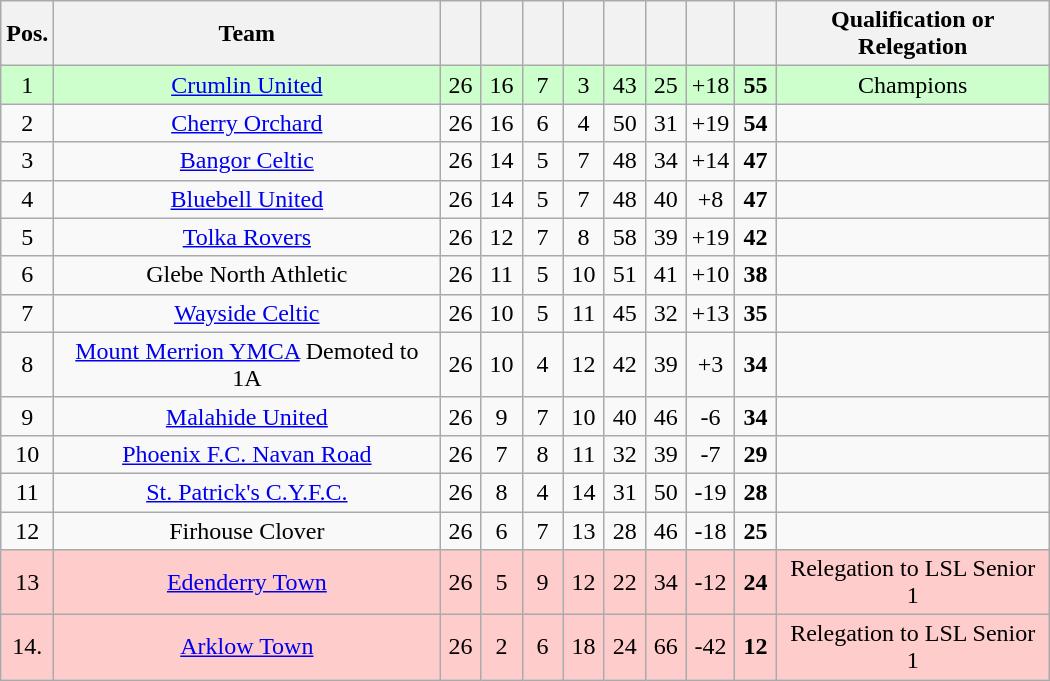<table class="wikitable collapsible" style="text-align:center">
<tr>
<th style="width:20px;">Pos.</th>
<th style="width:250px;">Team</th>
<th width="20"></th>
<th width="20"></th>
<th width="20"></th>
<th width="20"></th>
<th width="20"></th>
<th width="20"></th>
<th width="20"></th>
<th width="20"></th>
<th width="175">Qualification or Relegation</th>
</tr>
<tr style="background:#cfc;">
<td>1</td>
<td><a href='#'>Crumlin United</a></td>
<td>26</td>
<td>16</td>
<td>7</td>
<td>3</td>
<td>43</td>
<td>25</td>
<td>+18</td>
<td><strong>55</strong></td>
<td>Champions</td>
</tr>
<tr>
<td>2</td>
<td><a href='#'>Cherry Orchard</a></td>
<td>26</td>
<td>16</td>
<td>6</td>
<td>4</td>
<td>50</td>
<td>31</td>
<td>+19</td>
<td><strong>54</strong></td>
<td></td>
</tr>
<tr>
<td>3</td>
<td><a href='#'>Bangor Celtic</a></td>
<td>26</td>
<td>14</td>
<td>5</td>
<td>7</td>
<td>48</td>
<td>34</td>
<td>+14</td>
<td><strong>47</strong></td>
<td></td>
</tr>
<tr>
<td>4</td>
<td><a href='#'>Bluebell United</a></td>
<td>26</td>
<td>14</td>
<td>5</td>
<td>7</td>
<td>48</td>
<td>40</td>
<td>+8</td>
<td><strong>47</strong></td>
<td></td>
</tr>
<tr>
<td>5</td>
<td><a href='#'>Tolka Rovers</a></td>
<td>26</td>
<td>12</td>
<td>7</td>
<td>8</td>
<td>58</td>
<td>39</td>
<td>+19</td>
<td><strong>42</strong></td>
<td></td>
</tr>
<tr>
<td>6</td>
<td>Glebe North Athletic</td>
<td>26</td>
<td>11</td>
<td>5</td>
<td>10</td>
<td>51</td>
<td>41</td>
<td>+10</td>
<td><strong>38</strong></td>
<td></td>
</tr>
<tr>
<td>7</td>
<td><a href='#'>Wayside Celtic</a></td>
<td>26</td>
<td>10</td>
<td>5</td>
<td>11</td>
<td>45</td>
<td>32</td>
<td>+13</td>
<td><strong>35</strong></td>
<td></td>
</tr>
<tr>
<td>8</td>
<td><a href='#'>Mount Merrion YMCA</a> Demoted to 1A</td>
<td>26</td>
<td>10</td>
<td>4</td>
<td>12</td>
<td>42</td>
<td>39</td>
<td>+3</td>
<td><strong>34</strong></td>
<td></td>
</tr>
<tr>
<td>9</td>
<td><a href='#'>Malahide United</a></td>
<td>26</td>
<td>9</td>
<td>7</td>
<td>10</td>
<td>40</td>
<td>46</td>
<td>-6</td>
<td><strong>34</strong></td>
<td></td>
</tr>
<tr>
<td>10</td>
<td><a href='#'>Phoenix F.C. Navan Road</a></td>
<td>26</td>
<td>7</td>
<td>8</td>
<td>11</td>
<td>32</td>
<td>39</td>
<td>-7</td>
<td><strong>29</strong></td>
<td></td>
</tr>
<tr>
<td>11</td>
<td><a href='#'>St. Patrick's C.Y.F.C.</a></td>
<td>26</td>
<td>8</td>
<td>4</td>
<td>14</td>
<td>31</td>
<td>50</td>
<td>-19</td>
<td><strong>28</strong></td>
<td></td>
</tr>
<tr>
<td>12</td>
<td>Firhouse Clover</td>
<td>26</td>
<td>6</td>
<td>7</td>
<td>13</td>
<td>28</td>
<td>46</td>
<td>-18</td>
<td><strong>25</strong></td>
<td></td>
</tr>
<tr style="background:#fcc;">
<td>13</td>
<td><a href='#'>Edenderry Town</a></td>
<td>26</td>
<td>5</td>
<td>9</td>
<td>12</td>
<td>22</td>
<td>34</td>
<td>-12</td>
<td><strong>24</strong></td>
<td>Relegation to LSL Senior 1</td>
</tr>
<tr style="background:#fcc;">
<td>14.</td>
<td><a href='#'>Arklow Town</a></td>
<td>26</td>
<td>2</td>
<td>6</td>
<td>18</td>
<td>24</td>
<td>66</td>
<td>-42</td>
<td><strong>12</strong></td>
<td>Relegation to LSL Senior 1</td>
</tr>
</table>
